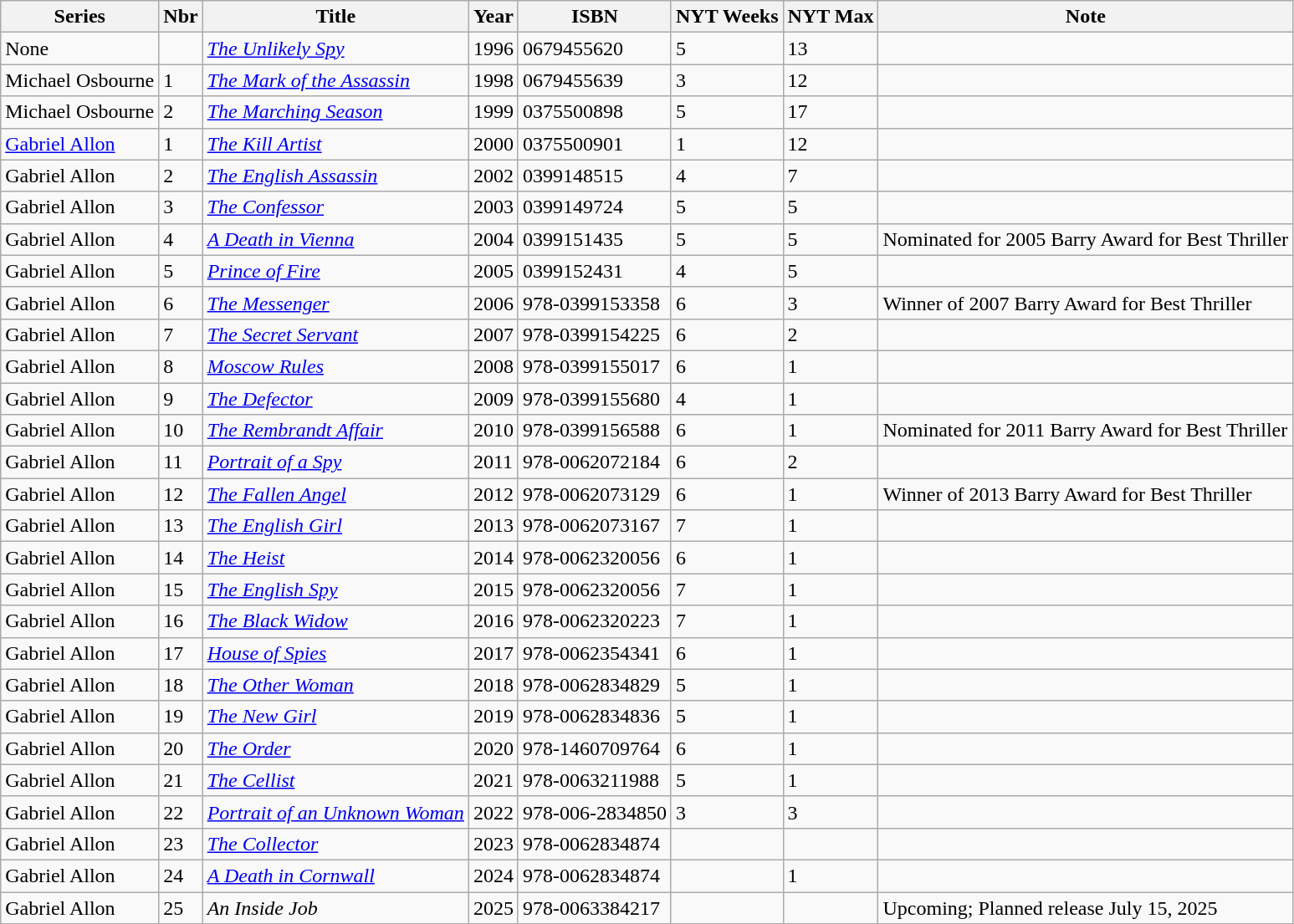<table class="wikitable sortable">
<tr>
<th>Series</th>
<th>Nbr</th>
<th>Title</th>
<th>Year</th>
<th class="unsortable">ISBN</th>
<th>NYT Weeks</th>
<th>NYT Max</th>
<th class="unsortable">Note</th>
</tr>
<tr>
<td>None</td>
<td></td>
<td><em><a href='#'>The Unlikely Spy</a></em></td>
<td>1996</td>
<td>0679455620</td>
<td>5</td>
<td>13</td>
<td></td>
</tr>
<tr>
<td>Michael Osbourne</td>
<td>1</td>
<td><em><a href='#'>The Mark of the Assassin</a></em></td>
<td>1998</td>
<td>0679455639</td>
<td>3</td>
<td>12</td>
<td></td>
</tr>
<tr>
<td>Michael Osbourne</td>
<td>2</td>
<td><em><a href='#'>The Marching Season</a></em></td>
<td>1999</td>
<td>0375500898</td>
<td>5</td>
<td>17</td>
<td></td>
</tr>
<tr>
<td><a href='#'>Gabriel Allon</a></td>
<td>1</td>
<td><em><a href='#'>The Kill Artist</a></em></td>
<td>2000</td>
<td>0375500901</td>
<td>1</td>
<td>12</td>
<td></td>
</tr>
<tr>
<td>Gabriel Allon</td>
<td>2</td>
<td><em><a href='#'>The English Assassin</a></em></td>
<td>2002</td>
<td>0399148515</td>
<td>4</td>
<td>7</td>
<td></td>
</tr>
<tr>
<td>Gabriel Allon</td>
<td>3</td>
<td><em><a href='#'>The Confessor</a></em></td>
<td>2003</td>
<td>0399149724</td>
<td>5</td>
<td>5</td>
<td></td>
</tr>
<tr>
<td>Gabriel Allon</td>
<td>4</td>
<td><em><a href='#'>A Death in Vienna</a></em></td>
<td>2004</td>
<td>0399151435</td>
<td>5</td>
<td>5</td>
<td>Nominated for 2005 Barry Award for Best Thriller</td>
</tr>
<tr>
<td>Gabriel Allon</td>
<td>5</td>
<td><em><a href='#'>Prince of Fire</a></em></td>
<td>2005</td>
<td>0399152431</td>
<td>4</td>
<td>5</td>
<td></td>
</tr>
<tr>
<td>Gabriel Allon</td>
<td>6</td>
<td><em><a href='#'>The Messenger</a></em></td>
<td>2006</td>
<td>978-0399153358</td>
<td>6</td>
<td>3</td>
<td>Winner of 2007 Barry Award for Best Thriller</td>
</tr>
<tr>
<td>Gabriel Allon</td>
<td>7</td>
<td><em><a href='#'>The Secret Servant</a></em></td>
<td>2007</td>
<td>978-0399154225</td>
<td>6</td>
<td>2</td>
<td></td>
</tr>
<tr>
<td>Gabriel Allon</td>
<td>8</td>
<td><em><a href='#'>Moscow Rules</a></em></td>
<td>2008</td>
<td>978-0399155017</td>
<td>6</td>
<td>1</td>
<td></td>
</tr>
<tr>
<td>Gabriel Allon</td>
<td>9</td>
<td><em><a href='#'>The Defector</a></em></td>
<td>2009</td>
<td>978-0399155680</td>
<td>4</td>
<td>1</td>
<td></td>
</tr>
<tr>
<td>Gabriel Allon</td>
<td>10</td>
<td><em><a href='#'>The Rembrandt Affair</a></em></td>
<td>2010</td>
<td>978-0399156588</td>
<td>6</td>
<td>1</td>
<td>Nominated for 2011 Barry Award for Best Thriller</td>
</tr>
<tr>
<td>Gabriel Allon</td>
<td>11</td>
<td><em><a href='#'>Portrait of a Spy</a></em></td>
<td>2011</td>
<td>978-0062072184</td>
<td>6</td>
<td>2</td>
<td></td>
</tr>
<tr>
<td>Gabriel Allon</td>
<td>12</td>
<td><em><a href='#'>The Fallen Angel</a></em></td>
<td>2012</td>
<td>978-0062073129</td>
<td>6</td>
<td>1</td>
<td>Winner of 2013 Barry Award for Best Thriller</td>
</tr>
<tr>
<td>Gabriel Allon</td>
<td>13</td>
<td><em><a href='#'>The English Girl</a></em></td>
<td>2013</td>
<td>978-0062073167</td>
<td>7</td>
<td>1</td>
<td></td>
</tr>
<tr>
<td>Gabriel Allon</td>
<td>14</td>
<td><em><a href='#'>The Heist</a></em></td>
<td>2014</td>
<td>978-0062320056</td>
<td>6</td>
<td>1</td>
<td></td>
</tr>
<tr>
<td>Gabriel Allon</td>
<td>15</td>
<td><em><a href='#'>The English Spy</a></em></td>
<td>2015</td>
<td>978-0062320056</td>
<td>7</td>
<td>1</td>
<td></td>
</tr>
<tr>
<td>Gabriel Allon</td>
<td>16</td>
<td><em><a href='#'>The Black Widow</a></em></td>
<td>2016</td>
<td>978-0062320223</td>
<td>7</td>
<td>1</td>
<td></td>
</tr>
<tr>
<td>Gabriel Allon</td>
<td>17</td>
<td><em><a href='#'>House of Spies</a></em></td>
<td>2017</td>
<td>978-0062354341</td>
<td>6</td>
<td>1</td>
<td></td>
</tr>
<tr>
<td>Gabriel Allon</td>
<td>18</td>
<td><em><a href='#'>The Other Woman</a></em></td>
<td>2018</td>
<td>978-0062834829</td>
<td>5</td>
<td>1</td>
<td></td>
</tr>
<tr>
<td>Gabriel Allon</td>
<td>19</td>
<td><em><a href='#'>The New Girl</a></em></td>
<td>2019</td>
<td>978-0062834836</td>
<td>5</td>
<td>1</td>
<td></td>
</tr>
<tr>
<td>Gabriel Allon</td>
<td>20</td>
<td><em><a href='#'>The Order</a></em></td>
<td>2020</td>
<td>978-1460709764</td>
<td>6</td>
<td>1</td>
<td></td>
</tr>
<tr>
<td>Gabriel Allon</td>
<td>21</td>
<td><em><a href='#'>The Cellist</a></em></td>
<td>2021</td>
<td>978-0063211988</td>
<td>5</td>
<td>1</td>
<td></td>
</tr>
<tr>
<td>Gabriel Allon</td>
<td>22</td>
<td><em><a href='#'>Portrait of an Unknown Woman</a></em></td>
<td>2022</td>
<td>978-006-2834850</td>
<td>3</td>
<td>3</td>
<td></td>
</tr>
<tr>
<td>Gabriel Allon</td>
<td>23</td>
<td><em><a href='#'>The Collector</a></em></td>
<td>2023</td>
<td>978-0062834874</td>
<td></td>
<td></td>
<td></td>
</tr>
<tr>
<td>Gabriel Allon</td>
<td>24</td>
<td><em><a href='#'>A Death in Cornwall</a></em></td>
<td>2024</td>
<td>978-0062834874</td>
<td></td>
<td>1</td>
<td></td>
</tr>
<tr>
<td>Gabriel Allon</td>
<td>25</td>
<td><em>An Inside Job</em></td>
<td>2025</td>
<td>978-0063384217</td>
<td></td>
<td></td>
<td>Upcoming; Planned release July 15, 2025</td>
</tr>
</table>
